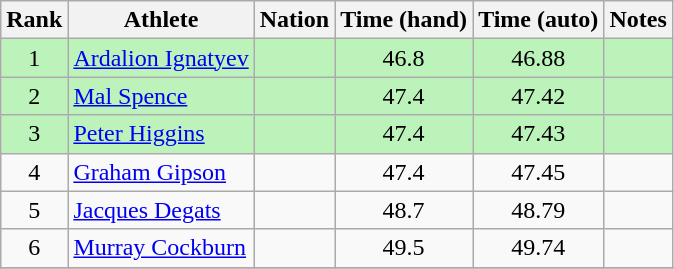<table class="wikitable sortable" style="text-align:center">
<tr>
<th>Rank</th>
<th>Athlete</th>
<th>Nation</th>
<th>Time (hand)</th>
<th>Time (auto)</th>
<th>Notes</th>
</tr>
<tr bgcolor=bbf3bb>
<td>1</td>
<td align=left><a href='#'>Ardalion Ignatyev</a></td>
<td align=left></td>
<td>46.8</td>
<td>46.88</td>
<td></td>
</tr>
<tr bgcolor=bbf3bb>
<td>2</td>
<td align=left><a href='#'>Mal Spence</a></td>
<td align=left></td>
<td>47.4</td>
<td>47.42</td>
<td></td>
</tr>
<tr bgcolor=bbf3bb>
<td>3</td>
<td align=left><a href='#'>Peter Higgins</a></td>
<td align=left></td>
<td>47.4</td>
<td>47.43</td>
<td></td>
</tr>
<tr>
<td>4</td>
<td align=left><a href='#'>Graham Gipson</a></td>
<td align=left></td>
<td>47.4</td>
<td>47.45</td>
<td></td>
</tr>
<tr>
<td>5</td>
<td align=left><a href='#'>Jacques Degats</a></td>
<td align=left></td>
<td>48.7</td>
<td>48.79</td>
<td></td>
</tr>
<tr>
<td>6</td>
<td align=left><a href='#'>Murray Cockburn</a></td>
<td align=left></td>
<td>49.5</td>
<td>49.74</td>
<td></td>
</tr>
<tr>
</tr>
</table>
